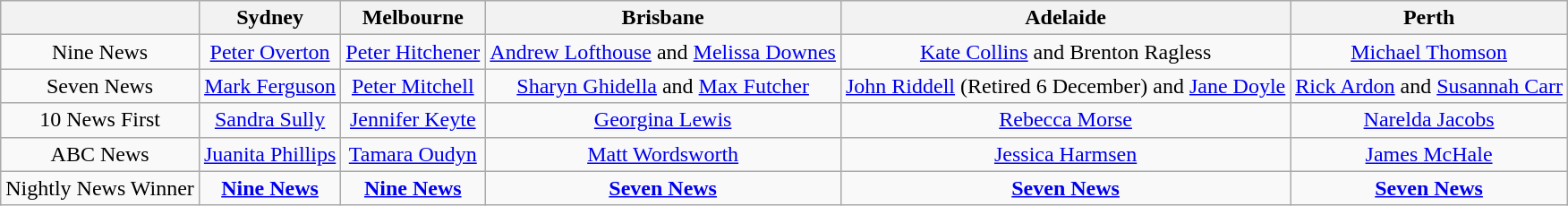<table class="wikitable">
<tr>
<th></th>
<th>Sydney</th>
<th>Melbourne</th>
<th>Brisbane</th>
<th>Adelaide</th>
<th>Perth</th>
</tr>
<tr style="text-align:center">
<td>Nine News</td>
<td><a href='#'>Peter Overton</a></td>
<td><a href='#'>Peter Hitchener</a></td>
<td><a href='#'>Andrew Lofthouse</a> and <a href='#'>Melissa Downes</a></td>
<td><a href='#'>Kate Collins</a> and Brenton Ragless</td>
<td><a href='#'>Michael Thomson</a></td>
</tr>
<tr style="text-align:center">
<td>Seven News</td>
<td><a href='#'>Mark Ferguson</a></td>
<td><a href='#'>Peter Mitchell</a></td>
<td><a href='#'>Sharyn Ghidella</a> and <a href='#'>Max Futcher</a></td>
<td><a href='#'>John Riddell</a> (Retired 6 December) and <a href='#'>Jane Doyle</a></td>
<td><a href='#'>Rick Ardon</a> and <a href='#'>Susannah Carr</a></td>
</tr>
<tr style="text-align:center">
<td>10 News First</td>
<td><a href='#'>Sandra Sully</a></td>
<td><a href='#'>Jennifer Keyte</a></td>
<td><a href='#'>Georgina Lewis</a></td>
<td><a href='#'>Rebecca Morse</a></td>
<td><a href='#'>Narelda Jacobs</a></td>
</tr>
<tr style="text-align:center">
<td>ABC News</td>
<td><a href='#'>Juanita Phillips</a></td>
<td><a href='#'>Tamara Oudyn</a></td>
<td><a href='#'>Matt Wordsworth</a></td>
<td><a href='#'>Jessica Harmsen</a></td>
<td><a href='#'>James McHale</a></td>
</tr>
<tr style="text-align:center">
<td>Nightly News Winner</td>
<td><strong><a href='#'>Nine News</a></strong></td>
<td><strong><a href='#'>Nine News</a></strong></td>
<td><strong><a href='#'>Seven News</a></strong></td>
<td><strong><a href='#'>Seven News</a></strong></td>
<td><strong><a href='#'>Seven News</a></strong></td>
</tr>
</table>
